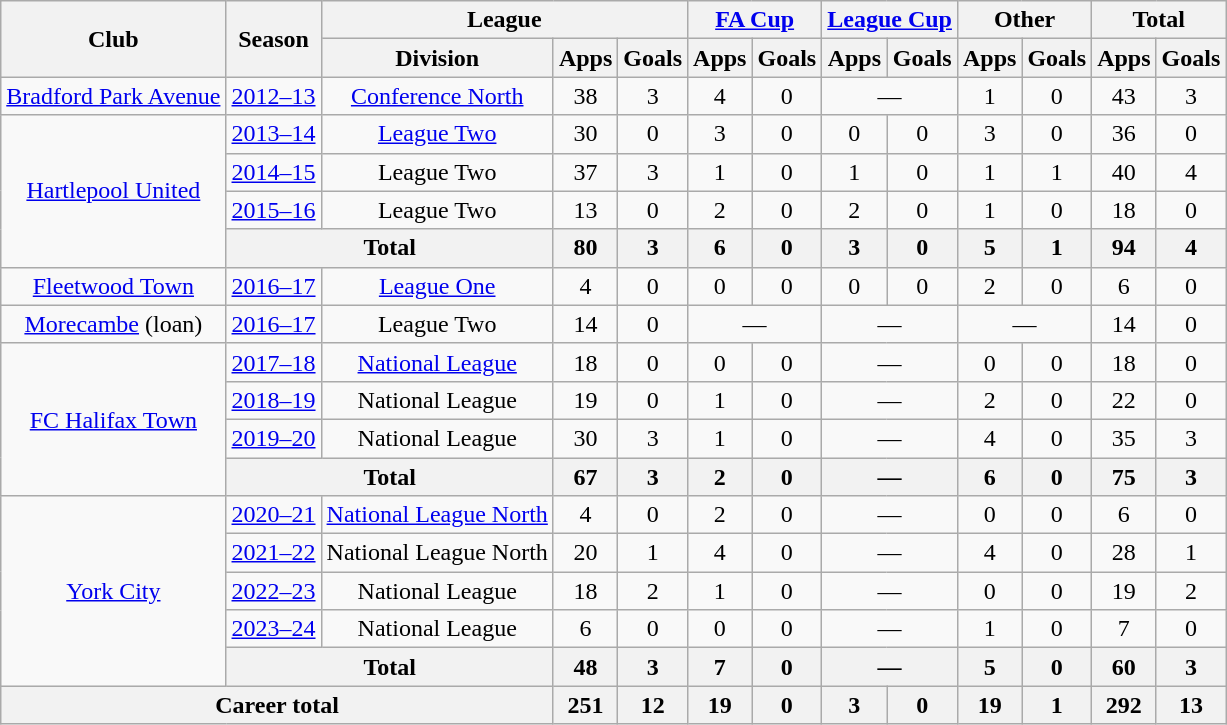<table class=wikitable style=text-align:center>
<tr>
<th rowspan=2>Club</th>
<th rowspan=2>Season</th>
<th colspan=3>League</th>
<th colspan=2><a href='#'>FA Cup</a></th>
<th colspan=2><a href='#'>League Cup</a></th>
<th colspan=2>Other</th>
<th colspan=2>Total</th>
</tr>
<tr>
<th>Division</th>
<th>Apps</th>
<th>Goals</th>
<th>Apps</th>
<th>Goals</th>
<th>Apps</th>
<th>Goals</th>
<th>Apps</th>
<th>Goals</th>
<th>Apps</th>
<th>Goals</th>
</tr>
<tr>
<td><a href='#'>Bradford Park Avenue</a></td>
<td><a href='#'>2012–13</a></td>
<td><a href='#'>Conference North</a></td>
<td>38</td>
<td>3</td>
<td>4</td>
<td>0</td>
<td colspan=2>—</td>
<td>1</td>
<td>0</td>
<td>43</td>
<td>3</td>
</tr>
<tr>
<td rowspan=4><a href='#'>Hartlepool United</a></td>
<td><a href='#'>2013–14</a></td>
<td><a href='#'>League Two</a></td>
<td>30</td>
<td>0</td>
<td>3</td>
<td>0</td>
<td>0</td>
<td>0</td>
<td>3</td>
<td>0</td>
<td>36</td>
<td>0</td>
</tr>
<tr>
<td><a href='#'>2014–15</a></td>
<td>League Two</td>
<td>37</td>
<td>3</td>
<td>1</td>
<td>0</td>
<td>1</td>
<td>0</td>
<td>1</td>
<td>1</td>
<td>40</td>
<td>4</td>
</tr>
<tr>
<td><a href='#'>2015–16</a></td>
<td>League Two</td>
<td>13</td>
<td>0</td>
<td>2</td>
<td>0</td>
<td>2</td>
<td>0</td>
<td>1</td>
<td>0</td>
<td>18</td>
<td>0</td>
</tr>
<tr>
<th colspan=2>Total</th>
<th>80</th>
<th>3</th>
<th>6</th>
<th>0</th>
<th>3</th>
<th>0</th>
<th>5</th>
<th>1</th>
<th>94</th>
<th>4</th>
</tr>
<tr>
<td><a href='#'>Fleetwood Town</a></td>
<td><a href='#'>2016–17</a></td>
<td><a href='#'>League One</a></td>
<td>4</td>
<td>0</td>
<td>0</td>
<td>0</td>
<td>0</td>
<td>0</td>
<td>2</td>
<td>0</td>
<td>6</td>
<td>0</td>
</tr>
<tr>
<td><a href='#'>Morecambe</a> (loan)</td>
<td><a href='#'>2016–17</a></td>
<td>League Two</td>
<td>14</td>
<td>0</td>
<td colspan=2>—</td>
<td colspan=2>—</td>
<td colspan=2>—</td>
<td>14</td>
<td>0</td>
</tr>
<tr>
<td rowspan=4><a href='#'>FC Halifax Town</a></td>
<td><a href='#'>2017–18</a></td>
<td><a href='#'>National League</a></td>
<td>18</td>
<td>0</td>
<td>0</td>
<td>0</td>
<td colspan=2>—</td>
<td>0</td>
<td>0</td>
<td>18</td>
<td>0</td>
</tr>
<tr>
<td><a href='#'>2018–19</a></td>
<td>National League</td>
<td>19</td>
<td>0</td>
<td>1</td>
<td>0</td>
<td colspan=2>—</td>
<td>2</td>
<td>0</td>
<td>22</td>
<td>0</td>
</tr>
<tr>
<td><a href='#'>2019–20</a></td>
<td>National League</td>
<td>30</td>
<td>3</td>
<td>1</td>
<td>0</td>
<td colspan=2>—</td>
<td>4</td>
<td>0</td>
<td>35</td>
<td>3</td>
</tr>
<tr>
<th colspan=2>Total</th>
<th>67</th>
<th>3</th>
<th>2</th>
<th>0</th>
<th colspan=2>—</th>
<th>6</th>
<th>0</th>
<th>75</th>
<th>3</th>
</tr>
<tr>
<td rowspan=5><a href='#'>York City</a></td>
<td><a href='#'>2020–21</a></td>
<td><a href='#'>National League North</a></td>
<td>4</td>
<td>0</td>
<td>2</td>
<td>0</td>
<td colspan=2>—</td>
<td>0</td>
<td>0</td>
<td>6</td>
<td>0</td>
</tr>
<tr>
<td><a href='#'>2021–22</a></td>
<td>National League North</td>
<td>20</td>
<td>1</td>
<td>4</td>
<td>0</td>
<td colspan=2>—</td>
<td>4</td>
<td>0</td>
<td>28</td>
<td>1</td>
</tr>
<tr>
<td><a href='#'>2022–23</a></td>
<td>National League</td>
<td>18</td>
<td>2</td>
<td>1</td>
<td>0</td>
<td colspan=2>—</td>
<td>0</td>
<td>0</td>
<td>19</td>
<td>2</td>
</tr>
<tr>
<td><a href='#'>2023–24</a></td>
<td>National League</td>
<td>6</td>
<td>0</td>
<td>0</td>
<td>0</td>
<td colspan=2>—</td>
<td>1</td>
<td>0</td>
<td>7</td>
<td>0</td>
</tr>
<tr>
<th colspan=2>Total</th>
<th>48</th>
<th>3</th>
<th>7</th>
<th>0</th>
<th colspan=2>—</th>
<th>5</th>
<th>0</th>
<th>60</th>
<th>3</th>
</tr>
<tr>
<th colspan=3>Career total</th>
<th>251</th>
<th>12</th>
<th>19</th>
<th>0</th>
<th>3</th>
<th>0</th>
<th>19</th>
<th>1</th>
<th>292</th>
<th>13</th>
</tr>
</table>
